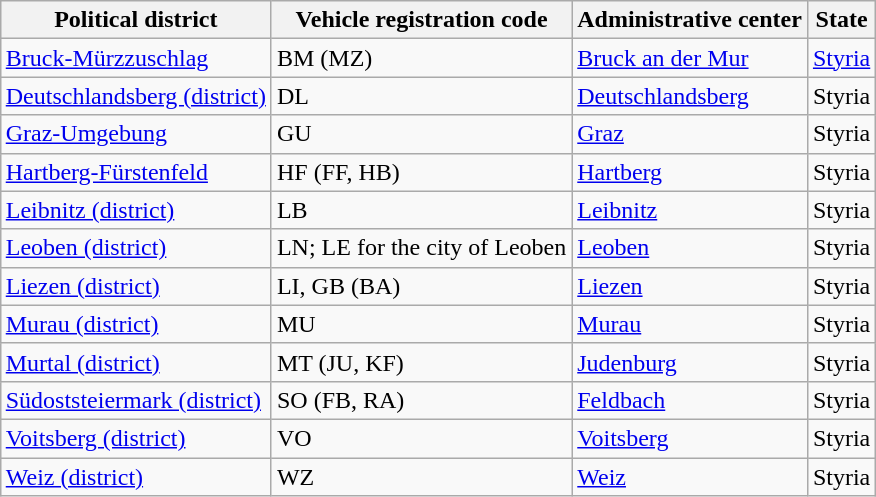<table class="wikitable sortable" style="margin:1em auto;">
<tr>
<th>Political district</th>
<th>Vehicle registration code</th>
<th>Administrative center</th>
<th>State</th>
</tr>
<tr>
<td><a href='#'>Bruck-Mürzzuschlag</a></td>
<td>BM (MZ)</td>
<td><a href='#'>Bruck an der Mur</a></td>
<td><a href='#'>Styria</a></td>
</tr>
<tr>
<td><a href='#'>Deutschlandsberg (district)</a></td>
<td>DL</td>
<td><a href='#'>Deutschlandsberg</a></td>
<td>Styria</td>
</tr>
<tr>
<td><a href='#'>Graz-Umgebung</a></td>
<td>GU</td>
<td><a href='#'>Graz</a></td>
<td>Styria</td>
</tr>
<tr>
<td><a href='#'>Hartberg-Fürstenfeld</a></td>
<td>HF (FF, HB)</td>
<td><a href='#'>Hartberg</a></td>
<td>Styria</td>
</tr>
<tr>
<td><a href='#'>Leibnitz (district)</a></td>
<td>LB</td>
<td><a href='#'>Leibnitz</a></td>
<td>Styria</td>
</tr>
<tr>
<td><a href='#'>Leoben (district)</a></td>
<td>LN; LE for the city of Leoben</td>
<td><a href='#'>Leoben</a></td>
<td>Styria</td>
</tr>
<tr>
<td><a href='#'>Liezen (district)</a></td>
<td>LI, GB (BA)</td>
<td><a href='#'>Liezen</a></td>
<td>Styria</td>
</tr>
<tr>
<td><a href='#'>Murau (district)</a></td>
<td>MU</td>
<td><a href='#'>Murau</a></td>
<td>Styria</td>
</tr>
<tr>
<td><a href='#'>Murtal (district)</a></td>
<td>MT (JU, KF)</td>
<td><a href='#'>Judenburg</a></td>
<td>Styria</td>
</tr>
<tr>
<td><a href='#'>Südoststeiermark (district)</a></td>
<td>SO (FB, RA)</td>
<td><a href='#'>Feldbach</a></td>
<td>Styria</td>
</tr>
<tr>
<td><a href='#'>Voitsberg (district)</a></td>
<td>VO</td>
<td><a href='#'>Voitsberg</a></td>
<td>Styria</td>
</tr>
<tr>
<td><a href='#'>Weiz (district)</a></td>
<td>WZ</td>
<td><a href='#'>Weiz</a></td>
<td>Styria</td>
</tr>
</table>
